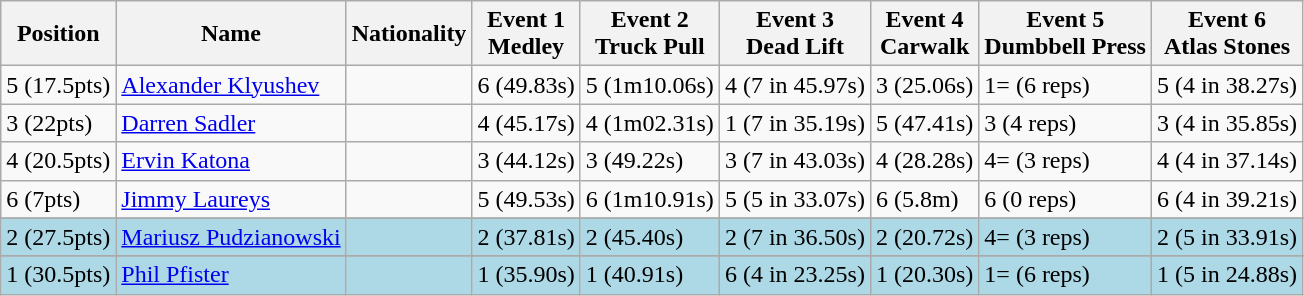<table class="sortable wikitable" align="center">
<tr>
<th>Position</th>
<th>Name</th>
<th>Nationality</th>
<th>Event 1<br>Medley</th>
<th>Event 2<br>Truck Pull</th>
<th>Event 3<br>Dead Lift</th>
<th>Event 4<br>Carwalk</th>
<th>Event 5<br>Dumbbell Press</th>
<th>Event 6<br>Atlas Stones</th>
</tr>
<tr>
<td>5 (17.5pts)</td>
<td><a href='#'>Alexander Klyushev</a></td>
<td></td>
<td>6 (49.83s)</td>
<td>5 (1m10.06s)</td>
<td>4 (7 in 45.97s)</td>
<td>3 (25.06s)</td>
<td>1= (6 reps)</td>
<td>5 (4 in 38.27s)</td>
</tr>
<tr>
<td>3 (22pts)</td>
<td><a href='#'>Darren Sadler</a></td>
<td></td>
<td>4 (45.17s)</td>
<td>4 (1m02.31s)</td>
<td>1 (7 in 35.19s)</td>
<td>5 (47.41s)</td>
<td>3 (4 reps)</td>
<td>3 (4 in 35.85s)</td>
</tr>
<tr>
<td>4 (20.5pts)</td>
<td><a href='#'>Ervin Katona</a></td>
<td></td>
<td>3 (44.12s)</td>
<td>3 (49.22s)</td>
<td>3 (7 in 43.03s)</td>
<td>4 (28.28s)</td>
<td>4= (3 reps)</td>
<td>4 (4 in 37.14s)</td>
</tr>
<tr>
<td>6 (7pts)</td>
<td><a href='#'>Jimmy Laureys</a></td>
<td></td>
<td>5 (49.53s)</td>
<td>6 (1m10.91s)</td>
<td>5 (5 in 33.07s)</td>
<td>6 (5.8m)</td>
<td>6 (0 reps)</td>
<td>6 (4 in 39.21s)</td>
</tr>
<tr>
</tr>
<tr style="background:lightblue;">
<td>2 (27.5pts)</td>
<td><a href='#'>Mariusz Pudzianowski</a></td>
<td></td>
<td>2 (37.81s)</td>
<td>2 (45.40s)</td>
<td>2 (7 in 36.50s)</td>
<td>2 (20.72s)</td>
<td>4= (3 reps)</td>
<td>2 (5 in 33.91s)</td>
</tr>
<tr>
</tr>
<tr style="background:lightblue;">
<td>1 (30.5pts)</td>
<td><a href='#'>Phil Pfister</a></td>
<td></td>
<td>1 (35.90s)</td>
<td>1 (40.91s)</td>
<td>6 (4 in 23.25s)</td>
<td>1 (20.30s)</td>
<td>1= (6 reps)</td>
<td>1 (5 in 24.88s)</td>
</tr>
</table>
